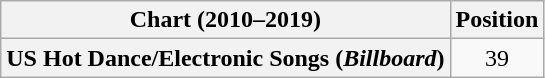<table class="wikitable plainrowheaders" style="text-align:center">
<tr>
<th scope="col">Chart (2010–2019)</th>
<th scope="col">Position</th>
</tr>
<tr>
<th scope="row">US Hot Dance/Electronic Songs (<em>Billboard</em>)</th>
<td>39</td>
</tr>
</table>
